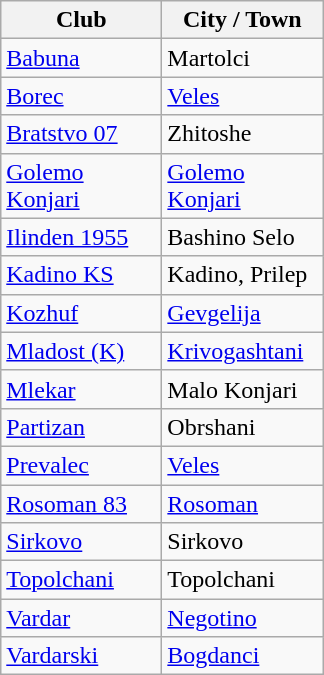<table class="wikitable sortable">
<tr>
<th width="100px">Club</th>
<th width="100px">City / Town</th>
</tr>
<tr>
<td><a href='#'>Babuna</a></td>
<td>Martolci</td>
</tr>
<tr>
<td><a href='#'>Borec</a></td>
<td><a href='#'>Veles</a></td>
</tr>
<tr>
<td><a href='#'>Bratstvo 07</a></td>
<td>Zhitoshe</td>
</tr>
<tr>
<td><a href='#'>Golemo Konjari</a></td>
<td><a href='#'>Golemo Konjari</a></td>
</tr>
<tr>
<td><a href='#'>Ilinden 1955</a></td>
<td>Bashino Selo</td>
</tr>
<tr>
<td><a href='#'>Kadino KS</a></td>
<td>Kadino, Prilep</td>
</tr>
<tr>
<td><a href='#'>Kozhuf</a></td>
<td><a href='#'>Gevgelija</a></td>
</tr>
<tr>
<td><a href='#'>Mladost (K)</a></td>
<td><a href='#'>Krivogashtani</a></td>
</tr>
<tr>
<td><a href='#'>Mlekar</a></td>
<td>Malo Konjari</td>
</tr>
<tr>
<td><a href='#'>Partizan</a></td>
<td>Obrshani</td>
</tr>
<tr>
<td><a href='#'>Prevalec</a></td>
<td><a href='#'>Veles</a></td>
</tr>
<tr>
<td><a href='#'>Rosoman 83</a></td>
<td><a href='#'>Rosoman</a></td>
</tr>
<tr>
<td><a href='#'>Sirkovo</a></td>
<td>Sirkovo</td>
</tr>
<tr>
<td><a href='#'>Topolchani</a></td>
<td>Topolchani</td>
</tr>
<tr>
<td><a href='#'>Vardar</a></td>
<td><a href='#'>Negotino</a></td>
</tr>
<tr>
<td><a href='#'>Vardarski</a></td>
<td><a href='#'>Bogdanci</a></td>
</tr>
</table>
